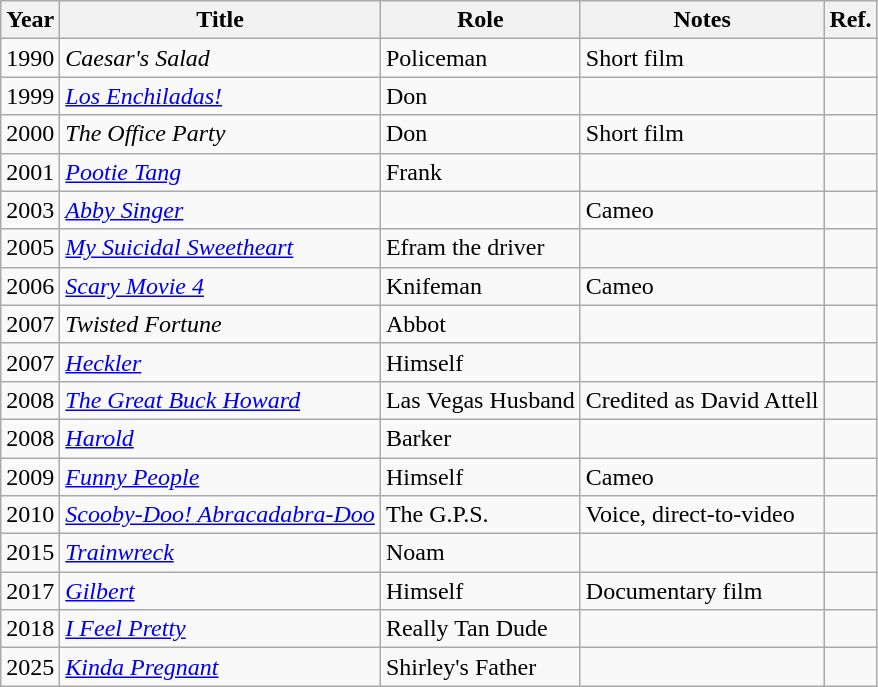<table class="wikitable sortable">
<tr>
<th>Year</th>
<th>Title</th>
<th>Role</th>
<th>Notes</th>
<th>Ref.</th>
</tr>
<tr>
<td>1990</td>
<td><em>Caesar's Salad</em></td>
<td>Policeman</td>
<td>Short film</td>
<td></td>
</tr>
<tr>
<td>1999</td>
<td><em><a href='#'>Los Enchiladas!</a></em></td>
<td>Don</td>
<td></td>
<td></td>
</tr>
<tr>
<td>2000</td>
<td><em>The Office Party</em></td>
<td>Don</td>
<td>Short film</td>
<td></td>
</tr>
<tr>
<td>2001</td>
<td><em><a href='#'>Pootie Tang</a></em></td>
<td>Frank</td>
<td></td>
<td></td>
</tr>
<tr>
<td>2003</td>
<td><em><a href='#'>Abby Singer</a></em></td>
<td></td>
<td>Cameo</td>
<td></td>
</tr>
<tr>
<td>2005</td>
<td><em><a href='#'>My Suicidal Sweetheart</a></em></td>
<td>Efram the driver</td>
<td></td>
<td></td>
</tr>
<tr>
<td>2006</td>
<td><em><a href='#'>Scary Movie 4</a></em></td>
<td>Knifeman</td>
<td>Cameo</td>
<td></td>
</tr>
<tr>
<td>2007</td>
<td><em>Twisted Fortune</em></td>
<td>Abbot</td>
<td></td>
<td></td>
</tr>
<tr>
<td>2007</td>
<td><em><a href='#'>Heckler</a></em></td>
<td>Himself</td>
<td></td>
<td></td>
</tr>
<tr>
<td>2008</td>
<td><em><a href='#'>The Great Buck Howard</a></em></td>
<td>Las Vegas Husband</td>
<td>Credited as David Attell</td>
<td></td>
</tr>
<tr>
<td>2008</td>
<td><em><a href='#'>Harold</a></em></td>
<td>Barker</td>
<td></td>
<td></td>
</tr>
<tr>
<td>2009</td>
<td><em><a href='#'>Funny People</a></em></td>
<td>Himself</td>
<td>Cameo</td>
<td></td>
</tr>
<tr>
<td>2010</td>
<td><em><a href='#'>Scooby-Doo! Abracadabra-Doo</a></em></td>
<td>The G.P.S.</td>
<td>Voice, direct-to-video</td>
<td></td>
</tr>
<tr>
<td>2015</td>
<td><em><a href='#'>Trainwreck</a></em></td>
<td>Noam</td>
<td></td>
<td></td>
</tr>
<tr>
<td>2017</td>
<td><em><a href='#'>Gilbert</a></em></td>
<td>Himself</td>
<td>Documentary film</td>
<td></td>
</tr>
<tr>
<td>2018</td>
<td><em><a href='#'>I Feel Pretty</a></em></td>
<td>Really Tan Dude</td>
<td></td>
<td></td>
</tr>
<tr>
<td>2025</td>
<td><em><a href='#'>Kinda Pregnant</a></td>
<td>Shirley's Father</td>
<td></td>
<td></td>
</tr>
</table>
